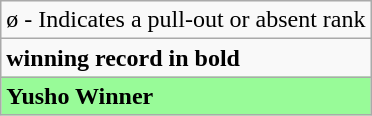<table class="wikitable">
<tr>
<td>ø - Indicates a pull-out or absent rank</td>
</tr>
<tr>
<td><strong>winning record in bold</strong></td>
</tr>
<tr>
<td style="background: PaleGreen;"><strong>Yusho Winner</strong></td>
</tr>
</table>
